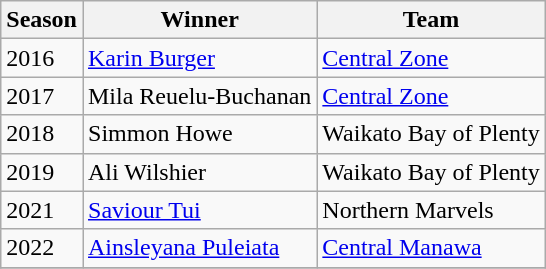<table class="wikitable collapsible">
<tr>
<th>Season</th>
<th>Winner</th>
<th>Team</th>
</tr>
<tr>
<td>2016</td>
<td><a href='#'>Karin Burger</a></td>
<td><a href='#'>Central Zone</a></td>
</tr>
<tr>
<td>2017</td>
<td>Mila Reuelu-Buchanan</td>
<td><a href='#'>Central Zone</a></td>
</tr>
<tr>
<td>2018</td>
<td>Simmon Howe</td>
<td>Waikato Bay of Plenty</td>
</tr>
<tr>
<td>2019</td>
<td>Ali Wilshier</td>
<td>Waikato Bay of Plenty</td>
</tr>
<tr>
<td>2021</td>
<td><a href='#'>Saviour Tui</a></td>
<td>Northern Marvels</td>
</tr>
<tr>
<td>2022</td>
<td><a href='#'>Ainsleyana Puleiata</a></td>
<td><a href='#'>Central Manawa</a></td>
</tr>
<tr>
</tr>
</table>
